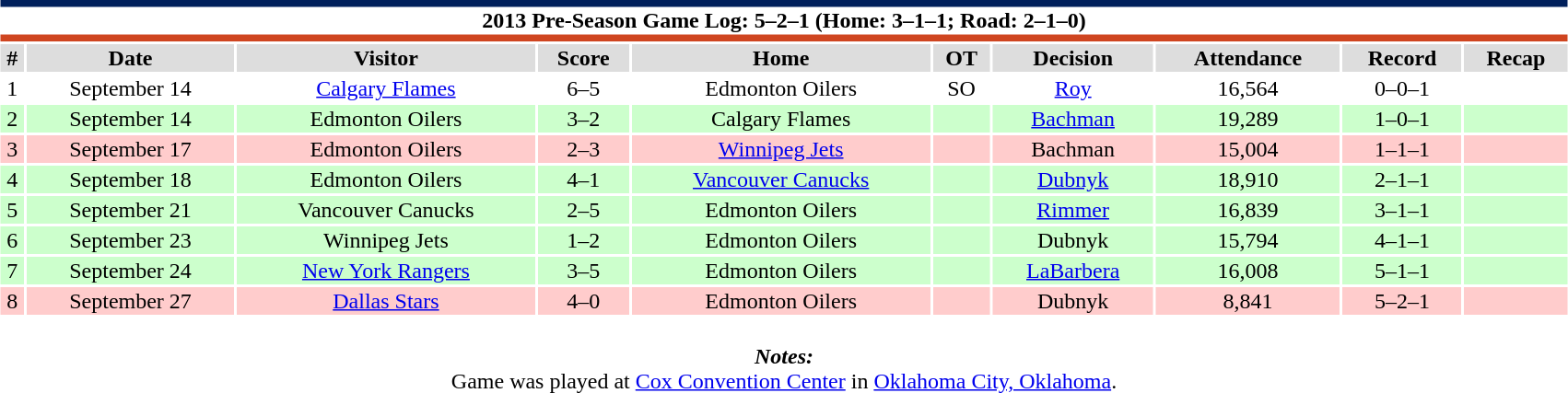<table class="toccolours collapsible collapsed"  style="width:90%; clear:both; margin:1.5em auto; text-align:center;">
<tr>
<th colspan=11 style="background:#FFFFFF;border-top:#00205B 5px solid;border-bottom:#CF4520 5px solid;">2013 Pre-Season Game Log: 5–2–1 (Home: 3–1–1; Road: 2–1–0)</th>
</tr>
<tr style="text-align:center; background:#ddd;">
<th>#</th>
<th>Date</th>
<th>Visitor</th>
<th>Score</th>
<th>Home</th>
<th>OT</th>
<th>Decision</th>
<th>Attendance</th>
<th>Record</th>
<th>Recap</th>
</tr>
<tr style="text-align:center; background:#fff;">
<td>1</td>
<td>September 14</td>
<td><a href='#'>Calgary Flames</a></td>
<td>6–5</td>
<td>Edmonton Oilers</td>
<td>SO</td>
<td><a href='#'>Roy</a></td>
<td>16,564</td>
<td>0–0–1</td>
<td></td>
</tr>
<tr style="text-align:center; background:#cfc;">
<td>2</td>
<td>September 14</td>
<td>Edmonton Oilers</td>
<td>3–2</td>
<td>Calgary Flames</td>
<td></td>
<td><a href='#'>Bachman</a></td>
<td>19,289</td>
<td>1–0–1</td>
<td></td>
</tr>
<tr style="text-align:center; background:#fcc;">
<td>3</td>
<td>September 17</td>
<td>Edmonton Oilers</td>
<td>2–3</td>
<td><a href='#'>Winnipeg Jets</a></td>
<td></td>
<td>Bachman</td>
<td>15,004</td>
<td>1–1–1</td>
<td></td>
</tr>
<tr style="text-align:center; background:#cfc;">
<td>4</td>
<td>September 18</td>
<td>Edmonton Oilers</td>
<td>4–1</td>
<td><a href='#'>Vancouver Canucks</a></td>
<td></td>
<td><a href='#'>Dubnyk</a></td>
<td>18,910</td>
<td>2–1–1</td>
<td></td>
</tr>
<tr style="text-align:center; background:#cfc;">
<td>5</td>
<td>September 21</td>
<td>Vancouver Canucks</td>
<td>2–5</td>
<td>Edmonton Oilers</td>
<td></td>
<td><a href='#'>Rimmer</a></td>
<td>16,839</td>
<td>3–1–1</td>
<td></td>
</tr>
<tr style="text-align:center; background:#cfc">
<td>6</td>
<td>September 23</td>
<td>Winnipeg Jets</td>
<td>1–2</td>
<td>Edmonton Oilers</td>
<td></td>
<td>Dubnyk</td>
<td>15,794</td>
<td>4–1–1</td>
<td></td>
</tr>
<tr style="text-align:center; background:#cfc">
<td>7</td>
<td>September 24</td>
<td><a href='#'>New York Rangers</a></td>
<td>3–5</td>
<td>Edmonton Oilers</td>
<td></td>
<td><a href='#'>LaBarbera</a></td>
<td>16,008</td>
<td>5–1–1</td>
<td></td>
</tr>
<tr style="text-align:center; background:#fcc;">
<td>8</td>
<td>September 27</td>
<td><a href='#'>Dallas Stars</a></td>
<td>4–0</td>
<td>Edmonton Oilers</td>
<td></td>
<td>Dubnyk</td>
<td>8,841</td>
<td>5–2–1</td>
<td></td>
</tr>
<tr>
<td colspan="10" style="text-align:center;"><br><strong><em>Notes:</em></strong><br>
Game was played at <a href='#'>Cox Convention Center</a> in <a href='#'>Oklahoma City, Oklahoma</a>.</td>
</tr>
</table>
